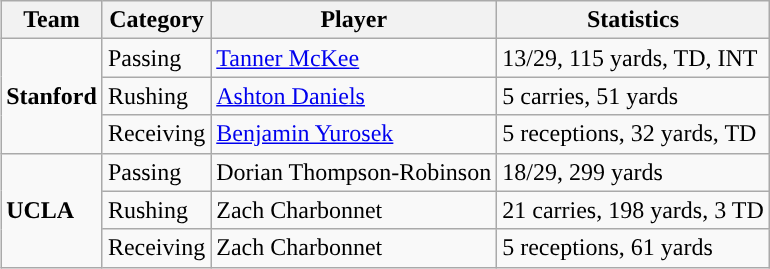<table class="wikitable" style="float: right;">
<tr>
<th>Team</th>
<th>Category</th>
<th>Player</th>
<th>Statistics</th>
</tr>
<tr>
<td rowspan=3><strong>Stanford</strong></td>
<td>Passing</td>
<td><a href='#'>Tanner McKee</a></td>
<td>13/29, 115 yards, TD, INT</td>
</tr>
<tr>
<td>Rushing</td>
<td><a href='#'>Ashton Daniels</a></td>
<td>5 carries, 51 yards</td>
</tr>
<tr>
<td>Receiving</td>
<td><a href='#'>Benjamin Yurosek</a></td>
<td>5 receptions, 32 yards, TD</td>
</tr>
<tr>
<td rowspan=3><strong>UCLA</strong></td>
<td>Passing</td>
<td>Dorian Thompson-Robinson</td>
<td>18/29, 299 yards</td>
</tr>
<tr>
<td>Rushing</td>
<td>Zach Charbonnet</td>
<td>21 carries, 198 yards, 3 TD</td>
</tr>
<tr>
<td>Receiving</td>
<td>Zach Charbonnet</td>
<td>5 receptions, 61 yards</td>
</tr>
</table>
